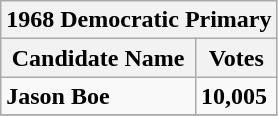<table class="wikitable">
<tr>
<th colspan="3">1968 Democratic Primary</th>
</tr>
<tr>
<th>Candidate Name</th>
<th colspan="2">Votes </th>
</tr>
<tr>
<td><strong>Jason Boe </strong></td>
<td><strong>10,005</strong></td>
</tr>
<tr>
</tr>
</table>
